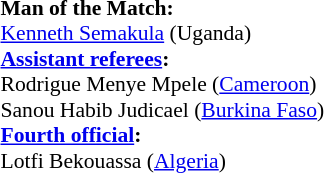<table style="width:100%; font-size:90%;">
<tr>
<td><br><strong>Man of the Match:</strong>
<br><a href='#'>Kenneth Semakula</a> (Uganda)<br><strong><a href='#'>Assistant referees</a>:</strong>
<br>Rodrigue Menye Mpele (<a href='#'>Cameroon</a>)
<br>Sanou Habib Judicael (<a href='#'>Burkina Faso</a>)
<br><strong><a href='#'>Fourth official</a>:</strong>
<br>Lotfi Bekouassa (<a href='#'>Algeria</a>)</td>
</tr>
</table>
